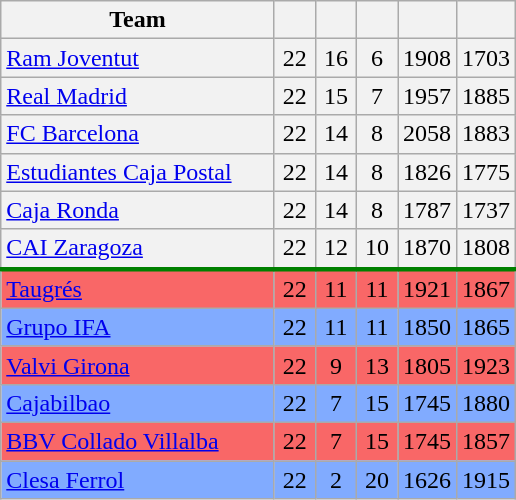<table class="wikitable" style="text-align:center;">
<tr>
<th width=175>Team</th>
<th width=20></th>
<th width=20></th>
<th width=20></th>
<th width=20></th>
<th width=20></th>
</tr>
<tr bgcolor= #F2F2F2>
<td align=left><a href='#'>Ram Joventut</a></td>
<td>22</td>
<td>16</td>
<td>6</td>
<td>1908</td>
<td>1703</td>
</tr>
<tr bgcolor=#F2F2F2>
<td align=left><a href='#'>Real Madrid</a></td>
<td>22</td>
<td>15</td>
<td>7</td>
<td>1957</td>
<td>1885</td>
</tr>
<tr bgcolor=#F2F2F2>
<td align=left><a href='#'>FC Barcelona</a></td>
<td>22</td>
<td>14</td>
<td>8</td>
<td>2058</td>
<td>1883</td>
</tr>
<tr bgcolor=#F2F2F2>
<td align=left><a href='#'>Estudiantes Caja Postal</a></td>
<td>22</td>
<td>14</td>
<td>8</td>
<td>1826</td>
<td>1775</td>
</tr>
<tr bgcolor=#F2F2F2>
<td align=left><a href='#'>Caja Ronda</a></td>
<td>22</td>
<td>14</td>
<td>8</td>
<td>1787</td>
<td>1737</td>
</tr>
<tr bgcolor=#F2F2F2  style="border-bottom:3px solid green;">
<td align=left><a href='#'>CAI Zaragoza</a></td>
<td>22</td>
<td>12</td>
<td>10</td>
<td>1870</td>
<td>1808</td>
</tr>
<tr bgcolor=#F96767>
<td align=left><a href='#'>Taugrés</a></td>
<td>22</td>
<td>11</td>
<td>11</td>
<td>1921</td>
<td>1867</td>
</tr>
<tr bgcolor=#81ABFF>
<td align=left><a href='#'>Grupo IFA</a></td>
<td>22</td>
<td>11</td>
<td>11</td>
<td>1850</td>
<td>1865</td>
</tr>
<tr bgcolor=#F96767>
<td align=left><a href='#'>Valvi Girona</a></td>
<td>22</td>
<td>9</td>
<td>13</td>
<td>1805</td>
<td>1923</td>
</tr>
<tr bgcolor=#81ABFF>
<td align=left><a href='#'>Cajabilbao</a></td>
<td>22</td>
<td>7</td>
<td>15</td>
<td>1745</td>
<td>1880</td>
</tr>
<tr bgcolor=#F96767>
<td align=left><a href='#'>BBV Collado Villalba</a></td>
<td>22</td>
<td>7</td>
<td>15</td>
<td>1745</td>
<td>1857</td>
</tr>
<tr bgcolor=#81ABFF>
<td align=left><a href='#'>Clesa Ferrol</a></td>
<td>22</td>
<td>2</td>
<td>20</td>
<td>1626</td>
<td>1915</td>
</tr>
</table>
